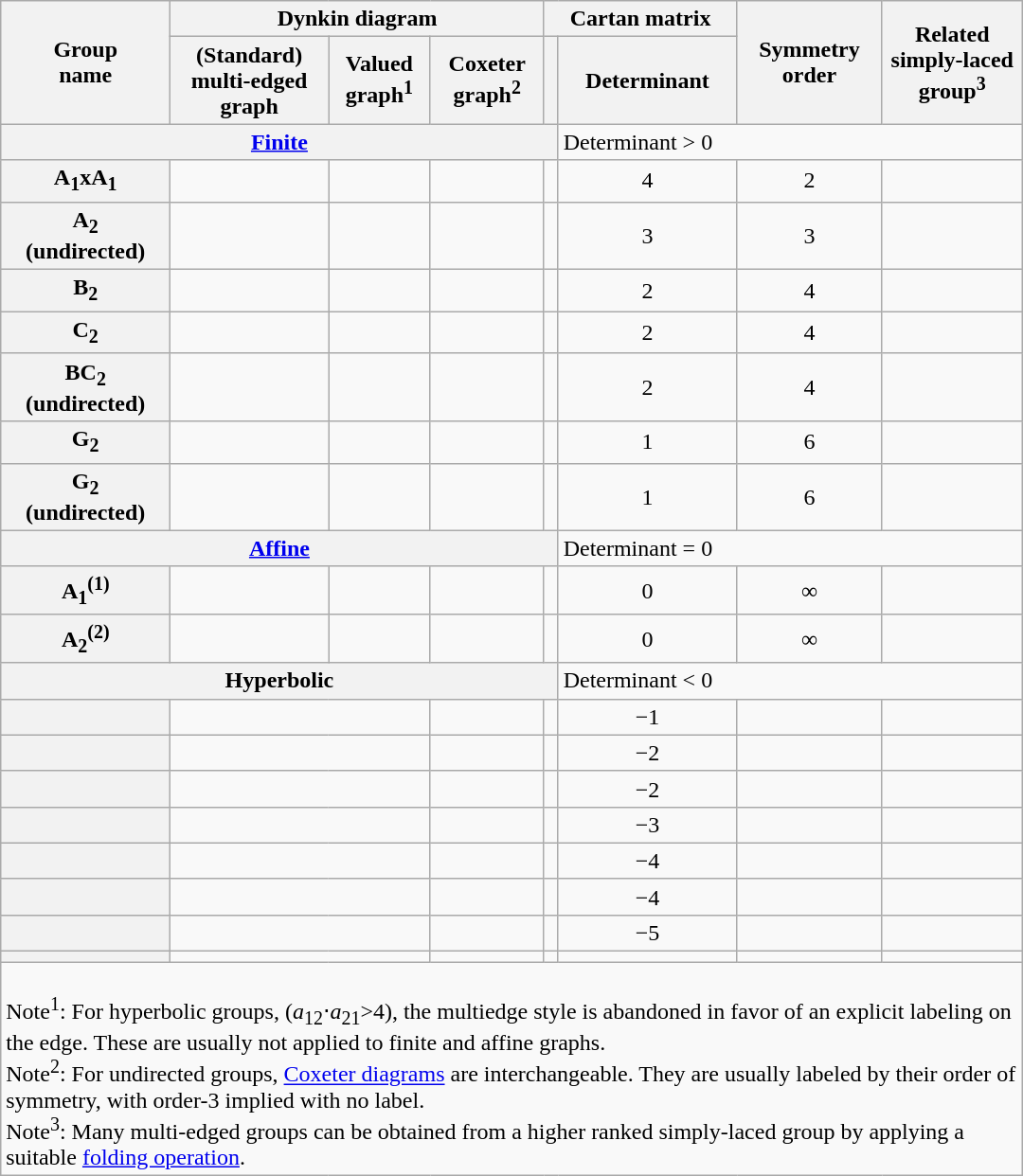<table class="wikitable skin-invert-image" width=720>
<tr>
<th rowspan=2>Group<br>name</th>
<th colspan=3>Dynkin diagram</th>
<th colspan=2>Cartan matrix</th>
<th rowspan=2>Symmetry<br>order</th>
<th rowspan=2>Related<br>simply-laced<br>group<sup>3</sup></th>
</tr>
<tr>
<th>(Standard)<br>multi-edged<br>graph<br></th>
<th>Valued<br>graph<sup>1</sup></th>
<th>Coxeter<br>graph<sup>2</sup></th>
<th></th>
<th>Determinant<br></th>
</tr>
<tr>
<th colspan="5" ><a href='#'>Finite</a></th>
<td colspan="3">Determinant > 0</td>
</tr>
<tr align=center>
<th>A<sub>1</sub>xA<sub>1</sub></th>
<td> </td>
<td> </td>
<td></td>
<td></td>
<td>4</td>
<td>2</td>
<td> </td>
</tr>
<tr align=center>
<th>A<sub>2</sub><br>(undirected)</th>
<td></td>
<td></td>
<td></td>
<td></td>
<td>3</td>
<td>3</td>
<td> </td>
</tr>
<tr align=center>
<th>B<sub>2</sub></th>
<td></td>
<td></td>
<td></td>
<td></td>
<td>2</td>
<td>4</td>
<td> </td>
</tr>
<tr align=center>
<th>C<sub>2</sub></th>
<td></td>
<td></td>
<td></td>
<td></td>
<td>2</td>
<td>4</td>
<td> </td>
</tr>
<tr align=center>
<th>BC<sub>2</sub><br>(undirected)</th>
<td></td>
<td></td>
<td></td>
<td></td>
<td>2</td>
<td>4</td>
<td></td>
</tr>
<tr align=center>
<th>G<sub>2</sub></th>
<td></td>
<td></td>
<td></td>
<td></td>
<td>1</td>
<td>6</td>
<td> </td>
</tr>
<tr align=center>
<th>G<sub>2</sub><br>(undirected)</th>
<td></td>
<td></td>
<td></td>
<td></td>
<td>1</td>
<td>6</td>
<td></td>
</tr>
<tr>
<th colspan="5" ><a href='#'>Affine</a></th>
<td colspan="3">Determinant = 0</td>
</tr>
<tr align=center>
<th>A<sub>1</sub><sup>(1)</sup></th>
<td></td>
<td></td>
<td></td>
<td></td>
<td>0</td>
<td>∞</td>
<td> </td>
</tr>
<tr align=center>
<th>A<sub>2</sub><sup>(2)</sup></th>
<td></td>
<td></td>
<td></td>
<td></td>
<td>0</td>
<td>∞</td>
<td> </td>
</tr>
<tr>
<th colspan="5" >Hyperbolic</th>
<td colspan="3">Determinant < 0</td>
</tr>
<tr align=center>
<th></th>
<td colspan=2></td>
<td></td>
<td></td>
<td>−1</td>
<td></td>
<td></td>
</tr>
<tr align=center>
<th></th>
<td colspan=2></td>
<td></td>
<td></td>
<td>−2</td>
<td></td>
<td></td>
</tr>
<tr align=center>
<th></th>
<td colspan=2></td>
<td></td>
<td></td>
<td>−2</td>
<td></td>
<td></td>
</tr>
<tr align=center>
<th></th>
<td colspan=2></td>
<td></td>
<td></td>
<td>−3</td>
<td></td>
<td></td>
</tr>
<tr align=center>
<th></th>
<td colspan=2></td>
<td></td>
<td></td>
<td>−4</td>
<td></td>
<td></td>
</tr>
<tr align=center>
<th></th>
<td colspan=2></td>
<td></td>
<td></td>
<td>−4</td>
<td></td>
<td></td>
</tr>
<tr align=center>
<th></th>
<td colspan=2></td>
<td></td>
<td></td>
<td>−5</td>
<td></td>
<td></td>
</tr>
<tr align=center>
<th></th>
<td colspan=2></td>
<td></td>
<td></td>
<td></td>
<td></td>
<td></td>
</tr>
<tr>
<td colspan=8><br>Note<sup>1</sup>: For hyperbolic groups, (<em>a</em><sub>12</sub>⋅<em>a</em><sub>21</sub>>4), the multiedge style is abandoned in favor of an explicit labeling  on the edge. These are usually not applied to finite and affine graphs.<br>Note<sup>2</sup>: For undirected groups, <a href='#'>Coxeter diagrams</a> are interchangeable. They are usually labeled by their order of symmetry, with order-3 implied with no label.<br>Note<sup>3</sup>: Many multi-edged groups can be obtained from a higher ranked simply-laced group by applying a suitable <a href='#'>folding operation</a>.</td>
</tr>
</table>
